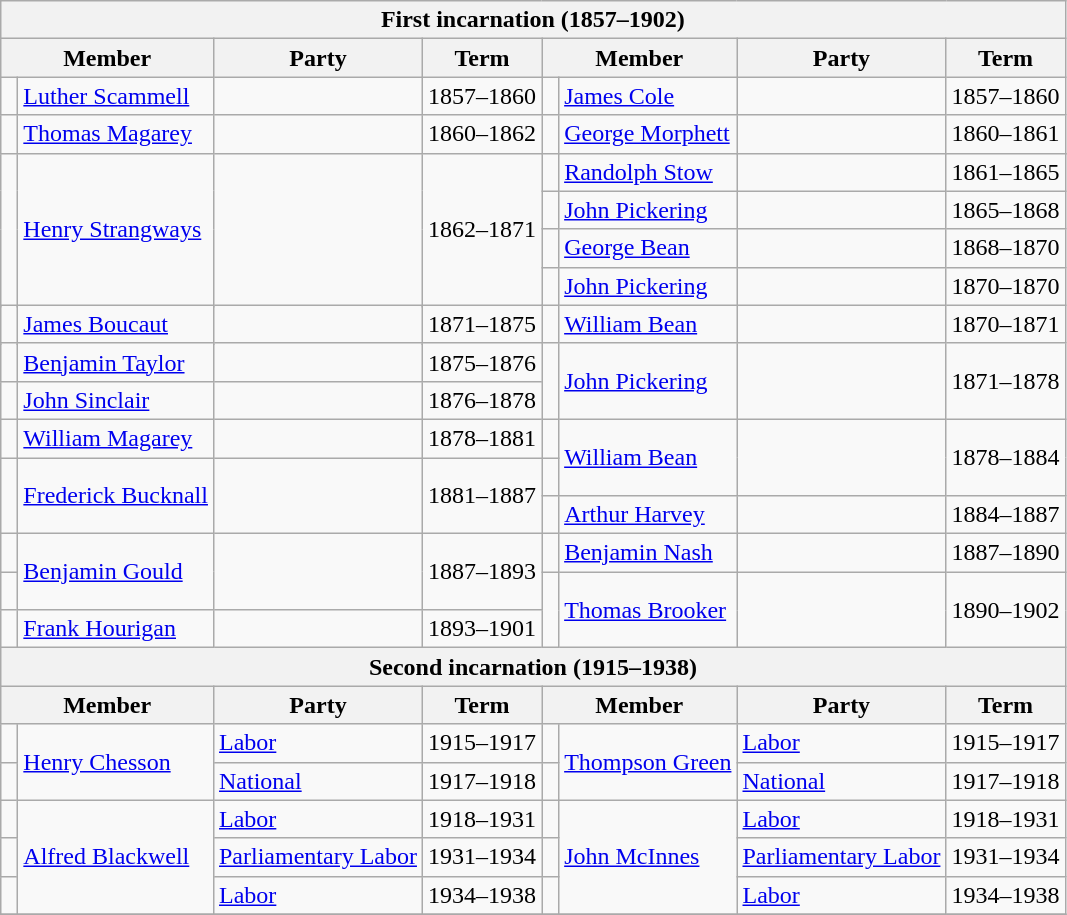<table class="wikitable">
<tr>
<th colspan=8>First incarnation (1857–1902)</th>
</tr>
<tr>
<th colspan=2>Member</th>
<th>Party</th>
<th>Term</th>
<th colspan=2>Member</th>
<th>Party</th>
<th>Term</th>
</tr>
<tr>
<td> </td>
<td><a href='#'>Luther Scammell</a></td>
<td></td>
<td>1857–1860</td>
<td> </td>
<td><a href='#'>James Cole</a></td>
<td></td>
<td>1857–1860</td>
</tr>
<tr>
<td rowspan=2 > </td>
<td rowspan=2><a href='#'>Thomas Magarey</a></td>
<td rowspan=2></td>
<td rowspan=2>1860–1862</td>
<td> </td>
<td><a href='#'>George Morphett</a></td>
<td></td>
<td>1860–1861</td>
</tr>
<tr>
<td rowspan=2 > </td>
<td rowspan=2><a href='#'>Randolph Stow</a></td>
<td rowspan=2></td>
<td rowspan=2>1861–1865</td>
</tr>
<tr>
<td rowspan=5 > </td>
<td rowspan=5><a href='#'>Henry Strangways</a></td>
<td rowspan=5></td>
<td rowspan=5>1862–1871</td>
</tr>
<tr>
<td> </td>
<td><a href='#'>John Pickering</a></td>
<td></td>
<td>1865–1868</td>
</tr>
<tr>
<td> </td>
<td><a href='#'>George Bean</a></td>
<td></td>
<td>1868–1870</td>
</tr>
<tr>
<td> </td>
<td><a href='#'>John Pickering</a></td>
<td></td>
<td>1870–1870</td>
</tr>
<tr>
<td rowspan=2 > </td>
<td rowspan=2><a href='#'>William Bean</a></td>
<td rowspan=2></td>
<td rowspan=2>1870–1871</td>
</tr>
<tr>
<td rowspan=2 > </td>
<td rowspan=2><a href='#'>James Boucaut</a></td>
<td rowspan=2></td>
<td rowspan=2>1871–1875</td>
</tr>
<tr>
<td rowspan=3 > </td>
<td rowspan=3><a href='#'>John Pickering</a></td>
<td rowspan=3></td>
<td rowspan=3>1871–1878</td>
</tr>
<tr>
<td> </td>
<td><a href='#'>Benjamin Taylor</a></td>
<td></td>
<td>1875–1876</td>
</tr>
<tr>
<td> </td>
<td><a href='#'>John Sinclair</a></td>
<td></td>
<td>1876–1878</td>
</tr>
<tr>
<td> </td>
<td><a href='#'>William Magarey</a></td>
<td></td>
<td>1878–1881</td>
<td> </td>
<td rowspan=2><a href='#'>William Bean</a></td>
<td rowspan=2></td>
<td rowspan=2>1878–1884</td>
</tr>
<tr>
<td rowspan=2 > </td>
<td rowspan=2><a href='#'>Frederick Bucknall</a></td>
<td rowspan=2></td>
<td rowspan=2>1881–1887</td>
<td> </td>
</tr>
<tr>
<td> </td>
<td><a href='#'>Arthur Harvey</a></td>
<td></td>
<td>1884–1887</td>
</tr>
<tr>
<td> </td>
<td rowspan=2><a href='#'>Benjamin Gould</a></td>
<td rowspan=2></td>
<td rowspan=2>1887–1893</td>
<td> </td>
<td><a href='#'>Benjamin Nash</a></td>
<td></td>
<td>1887–1890</td>
</tr>
<tr>
<td> </td>
<td rowspan=2 > </td>
<td rowspan=2><a href='#'>Thomas Brooker</a></td>
<td rowspan=2></td>
<td rowspan=2>1890–1902</td>
</tr>
<tr>
<td> </td>
<td><a href='#'>Frank Hourigan</a></td>
<td></td>
<td>1893–1901</td>
</tr>
<tr>
<th colspan=8>Second incarnation (1915–1938)</th>
</tr>
<tr>
<th colspan=2>Member</th>
<th>Party</th>
<th>Term</th>
<th colspan=2>Member</th>
<th>Party</th>
<th>Term</th>
</tr>
<tr>
<td> </td>
<td rowspan=2><a href='#'>Henry Chesson</a></td>
<td><a href='#'>Labor</a></td>
<td>1915–1917</td>
<td> </td>
<td rowspan=2><a href='#'>Thompson Green</a></td>
<td><a href='#'>Labor</a></td>
<td>1915–1917</td>
</tr>
<tr>
<td> </td>
<td><a href='#'>National</a></td>
<td>1917–1918</td>
<td> </td>
<td><a href='#'>National</a></td>
<td>1917–1918</td>
</tr>
<tr>
<td> </td>
<td rowspan=3><a href='#'>Alfred Blackwell</a></td>
<td><a href='#'>Labor</a></td>
<td>1918–1931</td>
<td> </td>
<td rowspan=3><a href='#'>John McInnes</a></td>
<td><a href='#'>Labor</a></td>
<td>1918–1931</td>
</tr>
<tr>
<td> </td>
<td><a href='#'>Parliamentary Labor</a></td>
<td>1931–1934</td>
<td> </td>
<td><a href='#'>Parliamentary Labor</a></td>
<td>1931–1934</td>
</tr>
<tr>
<td> </td>
<td><a href='#'>Labor</a></td>
<td>1934–1938</td>
<td> </td>
<td><a href='#'>Labor</a></td>
<td>1934–1938</td>
</tr>
<tr>
</tr>
</table>
